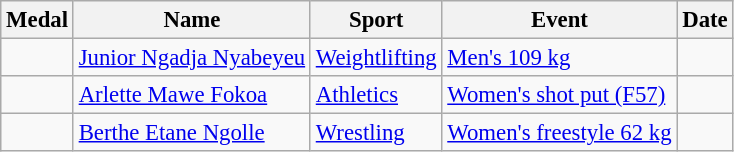<table class="wikitable sortable" style="font-size: 95%;">
<tr>
<th>Medal</th>
<th>Name</th>
<th>Sport</th>
<th>Event</th>
<th>Date</th>
</tr>
<tr>
<td></td>
<td><a href='#'>Junior Ngadja Nyabeyeu</a></td>
<td><a href='#'>Weightlifting</a></td>
<td><a href='#'>Men's 109 kg</a></td>
<td></td>
</tr>
<tr>
<td></td>
<td><a href='#'>Arlette Mawe Fokoa</a></td>
<td><a href='#'>Athletics</a></td>
<td><a href='#'>Women's shot put (F57)</a></td>
<td></td>
</tr>
<tr>
<td></td>
<td><a href='#'>Berthe Etane Ngolle</a></td>
<td><a href='#'>Wrestling</a></td>
<td><a href='#'>Women's freestyle 62 kg</a></td>
<td></td>
</tr>
</table>
